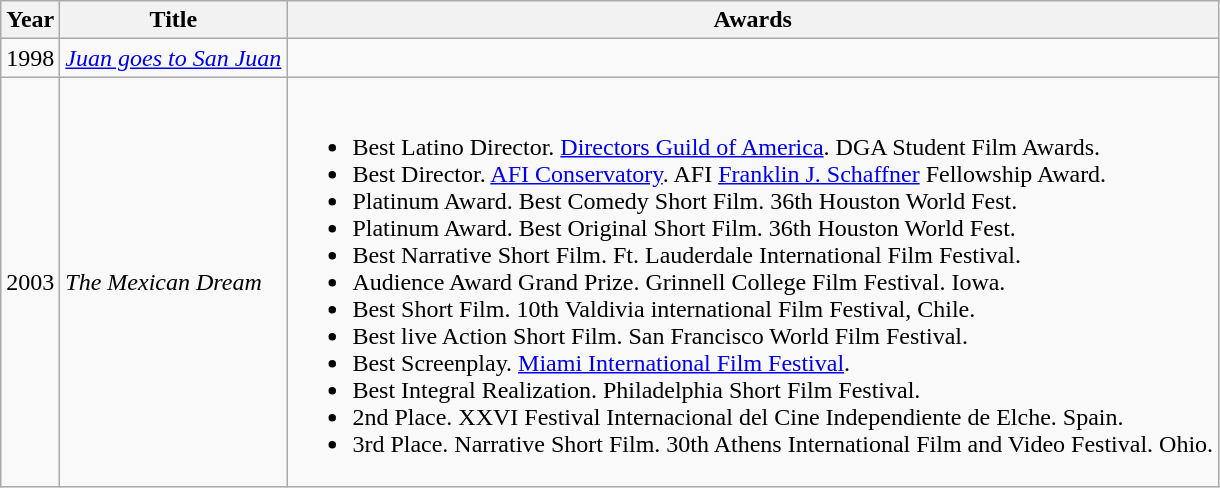<table class="wikitable">
<tr>
<th>Year</th>
<th>Title</th>
<th>Awards</th>
</tr>
<tr>
<td>1998</td>
<td><em><a href='#'>Juan goes to San Juan</a></em></td>
<td></td>
</tr>
<tr>
<td>2003</td>
<td><em>The Mexican Dream</em></td>
<td><br><ul><li>Best Latino Director. <a href='#'>Directors Guild of America</a>. DGA Student Film Awards.</li><li>Best Director. <a href='#'>AFI Conservatory</a>. AFI <a href='#'>Franklin J. Schaffner</a> Fellowship Award.</li><li>Platinum Award. Best Comedy Short Film. 36th Houston World Fest.</li><li>Platinum Award. Best Original Short Film. 36th Houston World Fest.</li><li>Best Narrative Short Film. Ft. Lauderdale International Film Festival.</li><li>Audience Award Grand Prize. Grinnell College Film Festival. Iowa.</li><li>Best Short Film. 10th Valdivia international Film Festival, Chile.</li><li>Best live Action Short Film. San Francisco World Film Festival.</li><li>Best Screenplay. <a href='#'>Miami International Film Festival</a>.</li><li>Best Integral Realization. Philadelphia Short Film Festival.</li><li>2nd Place. XXVI Festival Internacional del Cine Independiente de Elche. Spain.</li><li>3rd Place. Narrative Short Film. 30th Athens International Film and Video Festival. Ohio.</li></ul></td>
</tr>
</table>
